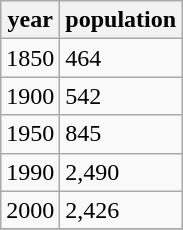<table class="wikitable">
<tr>
<th>year</th>
<th>population</th>
</tr>
<tr>
<td>1850</td>
<td>464</td>
</tr>
<tr>
<td>1900</td>
<td>542</td>
</tr>
<tr>
<td>1950</td>
<td>845</td>
</tr>
<tr>
<td>1990</td>
<td>2,490</td>
</tr>
<tr>
<td>2000</td>
<td>2,426</td>
</tr>
<tr>
</tr>
</table>
